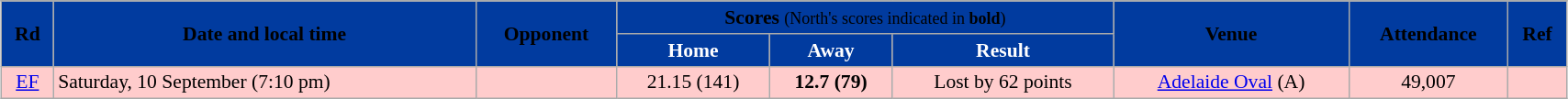<table class="wikitable" style="font-size:90%; text-align:center; width: 90%; margin-left: auto; margin-right: auto;">
<tr>
</tr>
<tr style="background:#013B9F;" >
<td rowspan=2><span><strong>Rd</strong> </span></td>
<td rowspan=2><span><strong>Date and local time</strong></span></td>
<td rowspan=2><span><strong>Opponent</strong></span></td>
<td colspan=3><span><strong>Scores</strong> <small>(North's scores indicated in <strong>bold</strong>)</small></span></td>
<td rowspan=2><span><strong>Venue</strong></span></td>
<td rowspan=2><span><strong>Attendance</strong></span></td>
<td rowspan=2><span><strong>Ref</strong></span></td>
</tr>
<tr>
<th style="background:#013B9F; color:white;">Home</th>
<th style="background:#013B9F; color:white;">Away</th>
<th style="background:#013B9F; color:white;">Result</th>
</tr>
<tr style="background:#fcc;">
<td><a href='#'>EF</a></td>
<td align=left>Saturday, 10 September (7:10 pm)</td>
<td align=left></td>
<td>21.15 (141)</td>
<td><strong>12.7 (79)</strong></td>
<td>Lost by 62 points</td>
<td><a href='#'>Adelaide Oval</a> (A)</td>
<td>49,007</td>
<td></td>
</tr>
</table>
